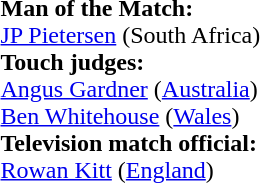<table style="width:100%">
<tr>
<td><br><strong>Man of the Match:</strong>
<br><a href='#'>JP Pietersen</a> (South Africa)<br><strong>Touch judges:</strong>
<br><a href='#'>Angus Gardner</a> (<a href='#'>Australia</a>)
<br><a href='#'>Ben Whitehouse</a> (<a href='#'>Wales</a>)
<br><strong>Television match official:</strong>
<br><a href='#'>Rowan Kitt</a> (<a href='#'>England</a>)</td>
</tr>
</table>
